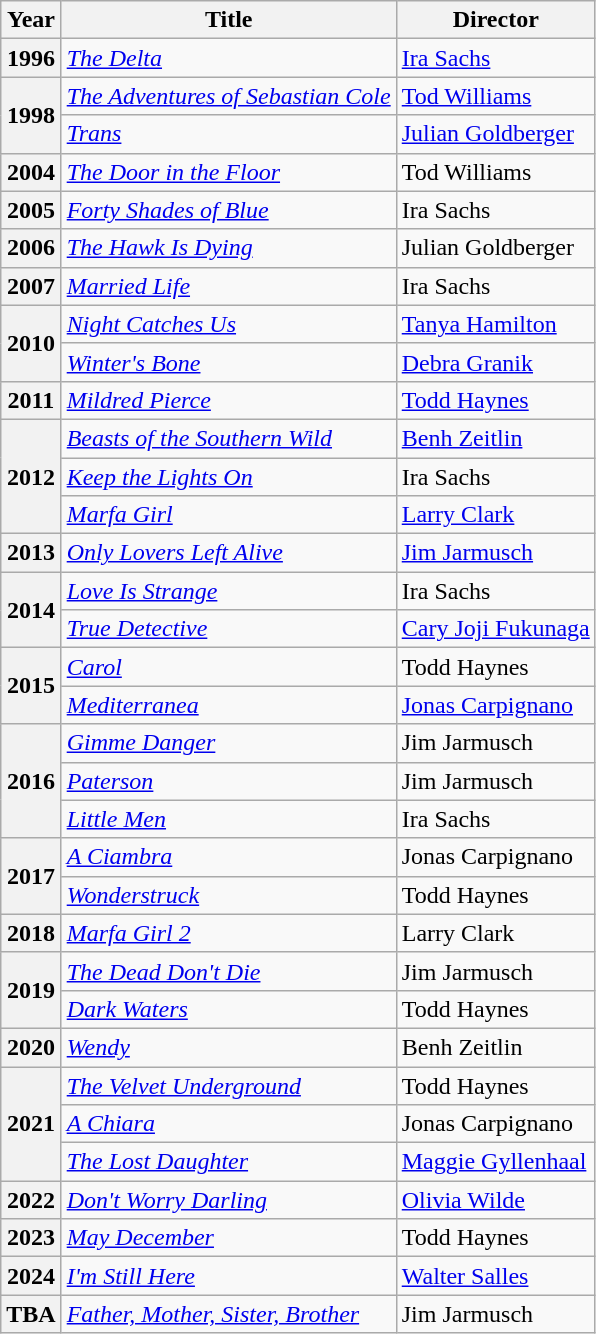<table class="wikitable sortable">
<tr>
<th>Year</th>
<th>Title</th>
<th>Director</th>
</tr>
<tr>
<th>1996</th>
<td><em><a href='#'>The Delta</a></em></td>
<td><a href='#'>Ira Sachs</a></td>
</tr>
<tr>
<th rowspan="2">1998</th>
<td><em><a href='#'>The Adventures of Sebastian Cole</a></em></td>
<td><a href='#'>Tod Williams</a></td>
</tr>
<tr>
<td><em><a href='#'>Trans</a></em></td>
<td><a href='#'>Julian Goldberger</a></td>
</tr>
<tr>
<th>2004</th>
<td><em><a href='#'>The Door in the Floor</a></em></td>
<td>Tod Williams</td>
</tr>
<tr>
<th>2005</th>
<td><em><a href='#'>Forty Shades of Blue</a></em></td>
<td>Ira Sachs</td>
</tr>
<tr>
<th>2006</th>
<td><em><a href='#'>The Hawk Is Dying</a></em></td>
<td>Julian Goldberger</td>
</tr>
<tr>
<th>2007</th>
<td><em><a href='#'>Married Life</a></em></td>
<td>Ira Sachs</td>
</tr>
<tr>
<th rowspan="2">2010</th>
<td><em><a href='#'>Night Catches Us</a></em></td>
<td><a href='#'>Tanya Hamilton</a></td>
</tr>
<tr>
<td><em><a href='#'>Winter's Bone</a></em></td>
<td><a href='#'>Debra Granik</a></td>
</tr>
<tr>
<th>2011</th>
<td><em><a href='#'>Mildred Pierce</a></em></td>
<td><a href='#'>Todd Haynes</a></td>
</tr>
<tr>
<th rowspan="3">2012</th>
<td><em><a href='#'>Beasts of the Southern Wild</a></em></td>
<td><a href='#'>Benh Zeitlin</a></td>
</tr>
<tr>
<td><em><a href='#'>Keep the Lights On</a></em></td>
<td>Ira Sachs</td>
</tr>
<tr>
<td><em><a href='#'>Marfa Girl</a></em></td>
<td><a href='#'>Larry Clark</a></td>
</tr>
<tr>
<th>2013</th>
<td><em><a href='#'>Only Lovers Left Alive</a></em></td>
<td><a href='#'>Jim Jarmusch</a></td>
</tr>
<tr>
<th rowspan="2">2014</th>
<td><em><a href='#'>Love Is Strange</a></em></td>
<td>Ira Sachs</td>
</tr>
<tr>
<td><em><a href='#'>True Detective</a></em></td>
<td><a href='#'>Cary Joji Fukunaga</a></td>
</tr>
<tr>
<th rowspan="2">2015</th>
<td><em><a href='#'>Carol</a></em></td>
<td>Todd Haynes</td>
</tr>
<tr>
<td><em><a href='#'>Mediterranea</a></em></td>
<td><a href='#'>Jonas Carpignano</a></td>
</tr>
<tr>
<th rowspan="3">2016</th>
<td><em><a href='#'>Gimme Danger</a></em></td>
<td>Jim Jarmusch</td>
</tr>
<tr>
<td><em><a href='#'>Paterson</a></em></td>
<td>Jim Jarmusch</td>
</tr>
<tr>
<td><em><a href='#'>Little Men</a></em></td>
<td>Ira Sachs</td>
</tr>
<tr>
<th rowspan="2">2017</th>
<td><em><a href='#'>A Ciambra</a></em></td>
<td>Jonas Carpignano</td>
</tr>
<tr>
<td><em><a href='#'>Wonderstruck</a></em></td>
<td>Todd Haynes</td>
</tr>
<tr>
<th>2018</th>
<td><em><a href='#'>Marfa Girl 2</a></em></td>
<td>Larry Clark</td>
</tr>
<tr>
<th rowspan="2">2019</th>
<td><em><a href='#'>The Dead Don't Die</a></em></td>
<td>Jim Jarmusch</td>
</tr>
<tr>
<td><em><a href='#'>Dark Waters</a></em></td>
<td>Todd Haynes</td>
</tr>
<tr>
<th>2020</th>
<td><em><a href='#'>Wendy</a></em></td>
<td>Benh Zeitlin</td>
</tr>
<tr>
<th rowspan="3">2021</th>
<td><em><a href='#'>The Velvet Underground</a></em></td>
<td>Todd Haynes</td>
</tr>
<tr>
<td><em><a href='#'>A Chiara</a></em></td>
<td>Jonas Carpignano</td>
</tr>
<tr>
<td><em><a href='#'>The Lost Daughter</a></em></td>
<td><a href='#'>Maggie Gyllenhaal</a></td>
</tr>
<tr>
<th>2022</th>
<td><em><a href='#'>Don't Worry Darling</a></em></td>
<td><a href='#'>Olivia Wilde</a></td>
</tr>
<tr>
<th>2023</th>
<td><em><a href='#'>May December</a></em></td>
<td>Todd Haynes</td>
</tr>
<tr>
<th>2024</th>
<td><em><a href='#'>I'm Still Here</a></em></td>
<td><a href='#'>Walter Salles</a></td>
</tr>
<tr>
<th>TBA</th>
<td><em><a href='#'>Father, Mother, Sister, Brother</a></em></td>
<td>Jim Jarmusch</td>
</tr>
</table>
